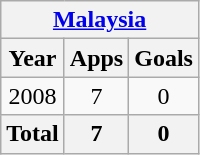<table class="wikitable" style="text-align:center">
<tr>
<th colspan=3><a href='#'>Malaysia</a></th>
</tr>
<tr>
<th>Year</th>
<th>Apps</th>
<th>Goals</th>
</tr>
<tr>
<td>2008</td>
<td>7</td>
<td>0</td>
</tr>
<tr>
<th>Total</th>
<th>7</th>
<th>0</th>
</tr>
</table>
